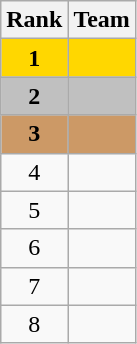<table class="wikitable" style="text-align:center">
<tr>
<th>Rank</th>
<th>Team</th>
</tr>
<tr bgcolor="gold">
<td><strong>1</strong></td>
<td align="left"></td>
</tr>
<tr bgcolor="silver">
<td><strong>2</strong></td>
<td align="left"></td>
</tr>
<tr bgcolor="#CC9966">
<td><strong>3</strong></td>
<td align="left"></td>
</tr>
<tr>
<td>4</td>
<td align="left"></td>
</tr>
<tr>
<td>5</td>
<td align="left"></td>
</tr>
<tr>
<td>6</td>
<td align="left"></td>
</tr>
<tr>
<td>7</td>
<td align="left"></td>
</tr>
<tr>
<td>8</td>
<td align="left"></td>
</tr>
</table>
